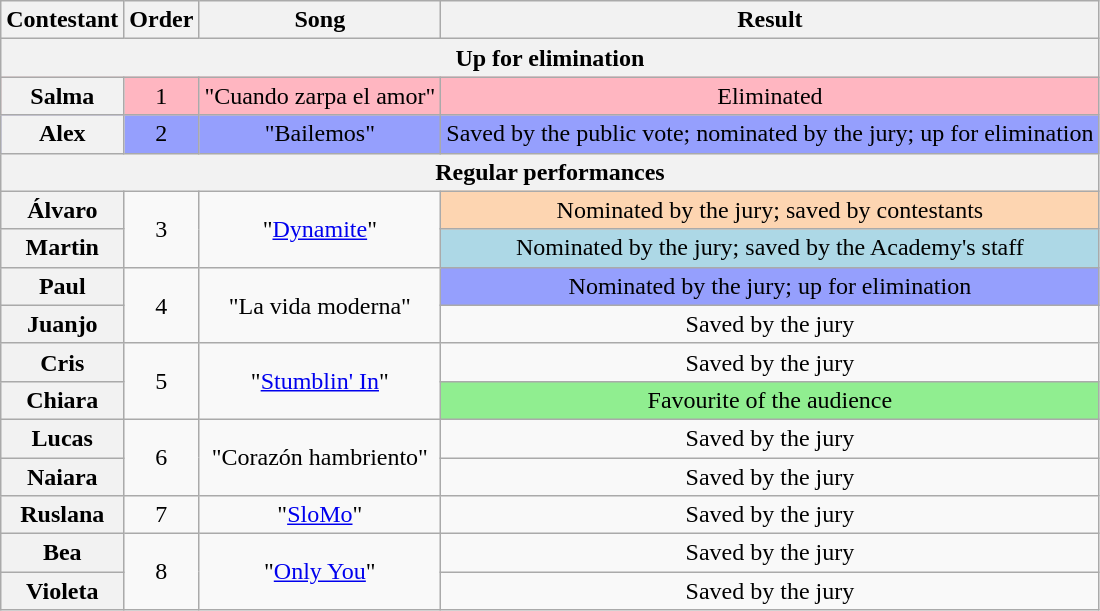<table class="wikitable sortable plainrowheaders" style="text-align:center;">
<tr>
<th scope="col">Contestant</th>
<th scope="col">Order</th>
<th scope="col">Song</th>
<th scope="col">Result</th>
</tr>
<tr>
<th colspan="4">Up for elimination</th>
</tr>
<tr bgcolor=lightpink>
<th scope="row">Salma</th>
<td>1</td>
<td>"Cuando zarpa el amor"</td>
<td>Eliminated</td>
</tr>
<tr bgcolor=#959ffd>
<th scope="row">Alex</th>
<td>2</td>
<td>"Bailemos"</td>
<td>Saved by the public vote; nominated by the jury; up for elimination</td>
</tr>
<tr>
<th colspan="4">Regular performances</th>
</tr>
<tr>
<th scope="row">Álvaro</th>
<td rowspan=2>3</td>
<td rowspan=2>"<a href='#'>Dynamite</a>"</td>
<td bgcolor=#fdd5b1>Nominated by the jury; saved by contestants</td>
</tr>
<tr>
<th scope="row">Martin</th>
<td bgcolor=lightblue>Nominated by the jury; saved by the Academy's staff</td>
</tr>
<tr>
<th scope="row">Paul</th>
<td rowspan=2>4</td>
<td rowspan=2>"La vida moderna"</td>
<td bgcolor=#959ffd>Nominated by the jury; up for elimination</td>
</tr>
<tr>
<th scope="row">Juanjo</th>
<td>Saved by the jury</td>
</tr>
<tr>
<th scope="row">Cris</th>
<td rowspan=2>5</td>
<td rowspan=2>"<a href='#'>Stumblin' In</a>"</td>
<td>Saved by the jury</td>
</tr>
<tr>
<th scope="row">Chiara</th>
<td bgcolor=lightgreen>Favourite of the audience</td>
</tr>
<tr>
<th scope="row">Lucas</th>
<td rowspan=2>6</td>
<td rowspan=2>"Corazón hambriento"</td>
<td>Saved by the jury</td>
</tr>
<tr>
<th scope="row">Naiara</th>
<td>Saved by the jury</td>
</tr>
<tr>
<th scope="row">Ruslana</th>
<td>7</td>
<td>"<a href='#'>SloMo</a>"</td>
<td>Saved by the jury</td>
</tr>
<tr>
<th scope="row">Bea</th>
<td rowspan=2>8</td>
<td rowspan=2>"<a href='#'>Only You</a>"</td>
<td>Saved by the jury</td>
</tr>
<tr>
<th scope="row">Violeta</th>
<td>Saved by the jury</td>
</tr>
</table>
